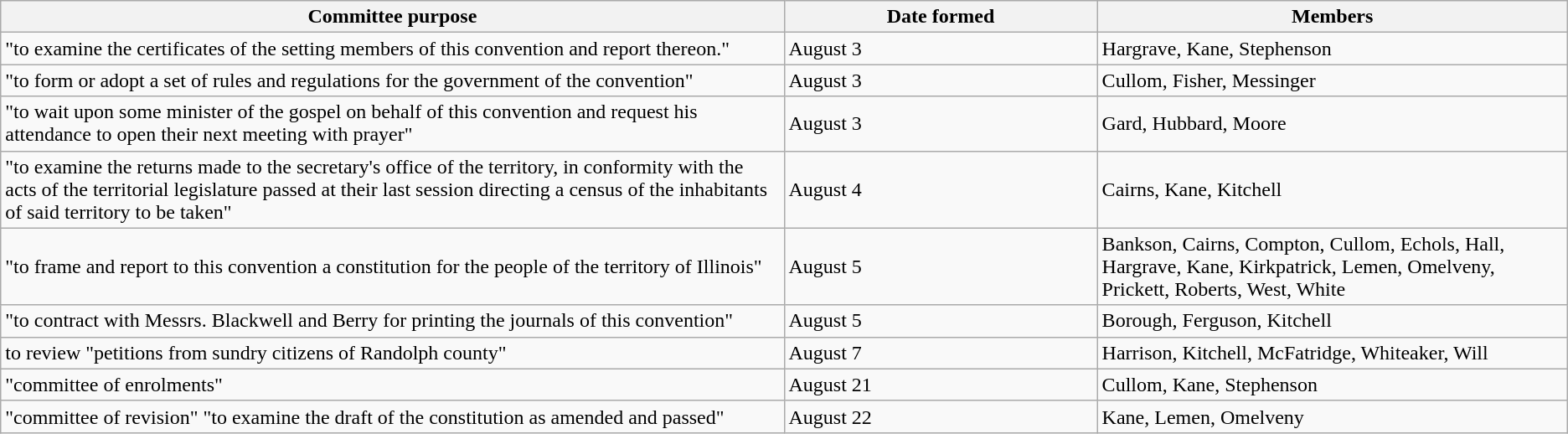<table class = "wikitable">
<tr>
<th width="50%">Committee purpose</th>
<th width="20%">Date formed</th>
<th width="30%">Members</th>
</tr>
<tr>
<td>"to examine the certificates of the setting members of this convention and report thereon."</td>
<td>August 3</td>
<td>Hargrave, Kane, Stephenson</td>
</tr>
<tr>
<td>"to form or adopt a set of rules and regulations for the government of the convention"</td>
<td>August 3</td>
<td>Cullom, Fisher, Messinger</td>
</tr>
<tr>
<td>"to wait upon some minister of the gospel on behalf of this convention and request his attendance to open their next meeting with prayer"</td>
<td>August 3</td>
<td>Gard, Hubbard, Moore</td>
</tr>
<tr>
<td>"to examine the returns made to the secretary's office of the territory, in conformity with the acts of the territorial legislature passed at their last session directing a census of the inhabitants of said territory to be taken"</td>
<td>August 4</td>
<td>Cairns, Kane, Kitchell</td>
</tr>
<tr>
<td>"to frame and report to this convention a constitution for the people of the territory of Illinois"</td>
<td>August 5</td>
<td>Bankson, Cairns, Compton, Cullom, Echols, Hall, Hargrave, Kane, Kirkpatrick, Lemen, Omelveny, Prickett, Roberts, West, White</td>
</tr>
<tr>
<td>"to contract with Messrs. Blackwell and Berry for printing the journals of this convention"</td>
<td>August 5</td>
<td>Borough, Ferguson, Kitchell</td>
</tr>
<tr>
<td>to review "petitions from sundry citizens of Randolph county"</td>
<td>August 7</td>
<td>Harrison, Kitchell, McFatridge, Whiteaker, Will</td>
</tr>
<tr>
<td>"committee of enrolments"</td>
<td>August 21</td>
<td>Cullom, Kane, Stephenson</td>
</tr>
<tr>
<td>"committee of revision"  "to examine the draft of the constitution as amended and passed"</td>
<td>August 22</td>
<td>Kane, Lemen, Omelveny</td>
</tr>
</table>
